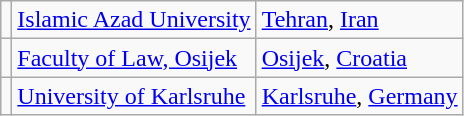<table class="wikitable">
<tr>
<td></td>
<td> <a href='#'>Islamic Azad University</a></td>
<td><a href='#'>Tehran</a>, <a href='#'>Iran</a></td>
</tr>
<tr>
<td></td>
<td> <a href='#'>Faculty of Law, Osijek</a></td>
<td><a href='#'>Osijek</a>, <a href='#'>Croatia</a></td>
</tr>
<tr>
<td></td>
<td> <a href='#'>University of Karlsruhe</a></td>
<td><a href='#'>Karlsruhe</a>, <a href='#'>Germany</a></td>
</tr>
</table>
